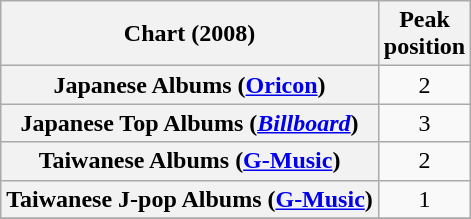<table class="wikitable plainrowheaders">
<tr>
<th>Chart (2008)</th>
<th>Peak<br>position</th>
</tr>
<tr>
<th scope="row">Japanese Albums (<a href='#'>Oricon</a>)</th>
<td align="center">2</td>
</tr>
<tr>
<th scope="row">Japanese Top Albums (<em><a href='#'>Billboard</a></em>)</th>
<td align="center">3</td>
</tr>
<tr>
<th scope="row">Taiwanese Albums (<a href='#'>G-Music</a>)</th>
<td style="text-align:center;">2</td>
</tr>
<tr>
<th scope="row">Taiwanese J-pop Albums (<a href='#'>G-Music</a>)</th>
<td style="text-align:center;">1</td>
</tr>
<tr>
</tr>
</table>
